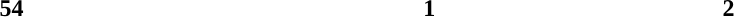<table style="width:60%; text-align:center;">
<tr>
<td style="background:"><strong>54</strong></td>
<td style="background:"><strong>1</strong></td>
<td style="background:"><strong>2</strong></td>
</tr>
<tr>
<td><span></span></td>
<td><span></span></td>
<td><span></span></td>
</tr>
</table>
